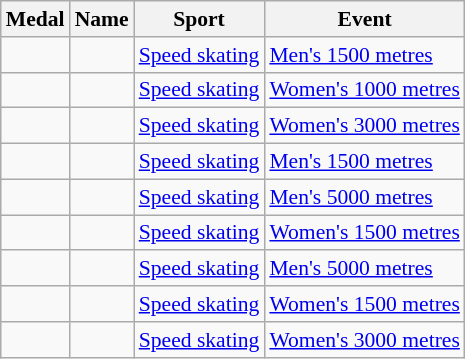<table class="wikitable sortable" style="font-size:90%">
<tr>
<th>Medal</th>
<th>Name</th>
<th>Sport</th>
<th>Event</th>
</tr>
<tr>
<td></td>
<td></td>
<td><a href='#'>Speed skating</a></td>
<td><a href='#'>Men's 1500 metres</a></td>
</tr>
<tr>
<td></td>
<td></td>
<td><a href='#'>Speed skating</a></td>
<td><a href='#'>Women's 1000 metres</a></td>
</tr>
<tr>
<td></td>
<td></td>
<td><a href='#'>Speed skating</a></td>
<td><a href='#'>Women's 3000 metres</a></td>
</tr>
<tr>
<td></td>
<td></td>
<td><a href='#'>Speed skating</a></td>
<td><a href='#'>Men's 1500 metres</a></td>
</tr>
<tr>
<td></td>
<td></td>
<td><a href='#'>Speed skating</a></td>
<td><a href='#'>Men's 5000 metres</a></td>
</tr>
<tr>
<td></td>
<td></td>
<td><a href='#'>Speed skating</a></td>
<td><a href='#'>Women's 1500 metres</a></td>
</tr>
<tr>
<td></td>
<td></td>
<td><a href='#'>Speed skating</a></td>
<td><a href='#'>Men's 5000 metres</a></td>
</tr>
<tr>
<td></td>
<td></td>
<td><a href='#'>Speed skating</a></td>
<td><a href='#'>Women's 1500 metres</a></td>
</tr>
<tr>
<td></td>
<td></td>
<td><a href='#'>Speed skating</a></td>
<td><a href='#'>Women's 3000 metres</a></td>
</tr>
</table>
